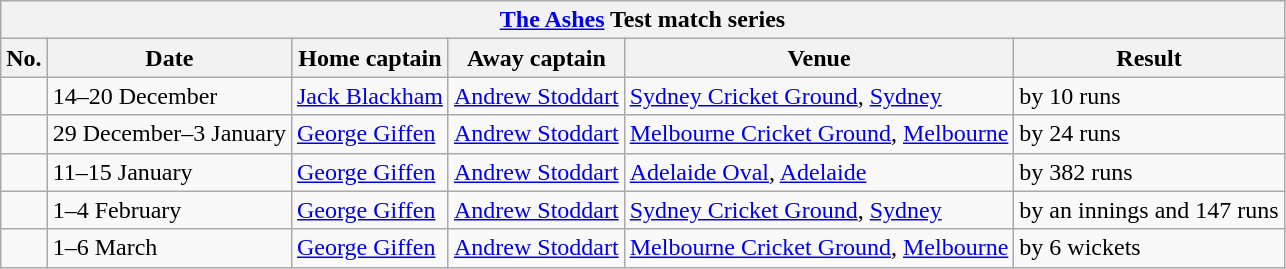<table class="wikitable">
<tr>
<th colspan="9"><a href='#'>The Ashes</a> Test match series</th>
</tr>
<tr>
<th>No.</th>
<th>Date</th>
<th>Home captain</th>
<th>Away captain</th>
<th>Venue</th>
<th>Result</th>
</tr>
<tr>
<td></td>
<td>14–20 December</td>
<td><a href='#'>Jack Blackham</a></td>
<td><a href='#'>Andrew Stoddart</a></td>
<td><a href='#'>Sydney Cricket Ground</a>, <a href='#'>Sydney</a></td>
<td> by 10 runs</td>
</tr>
<tr>
<td></td>
<td>29 December–3 January</td>
<td><a href='#'>George Giffen</a></td>
<td><a href='#'>Andrew Stoddart</a></td>
<td><a href='#'>Melbourne Cricket Ground</a>, <a href='#'>Melbourne</a></td>
<td> by 24 runs</td>
</tr>
<tr>
<td></td>
<td>11–15 January</td>
<td><a href='#'>George Giffen</a></td>
<td><a href='#'>Andrew Stoddart</a></td>
<td><a href='#'>Adelaide Oval</a>, <a href='#'>Adelaide</a></td>
<td> by 382 runs</td>
</tr>
<tr>
<td></td>
<td>1–4 February</td>
<td><a href='#'>George Giffen</a></td>
<td><a href='#'>Andrew Stoddart</a></td>
<td><a href='#'>Sydney Cricket Ground</a>, <a href='#'>Sydney</a></td>
<td> by an innings and 147 runs</td>
</tr>
<tr>
<td></td>
<td>1–6 March</td>
<td><a href='#'>George Giffen</a></td>
<td><a href='#'>Andrew Stoddart</a></td>
<td><a href='#'>Melbourne Cricket Ground</a>, <a href='#'>Melbourne</a></td>
<td> by 6 wickets</td>
</tr>
</table>
